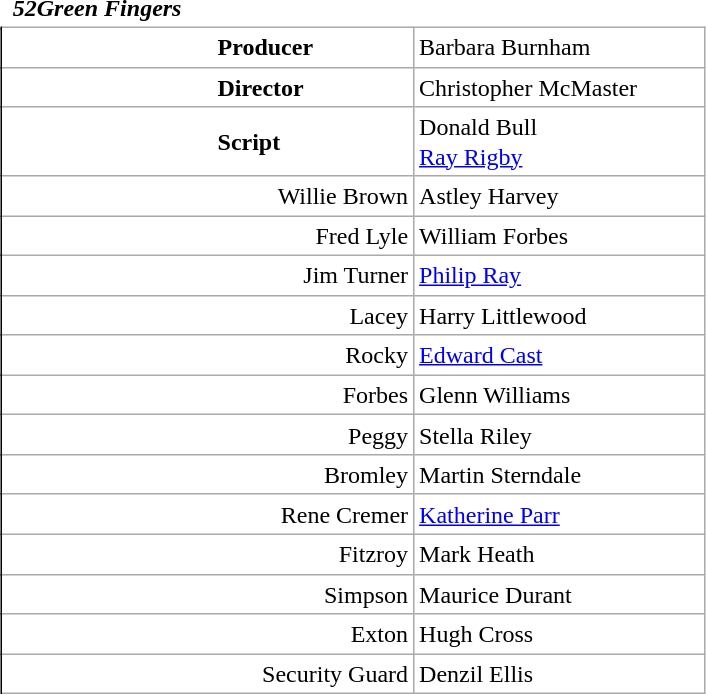<table class="wikitable mw-collapsible mw-collapsed" style="vertical-align:top;margin:auto 2em;line-height:1.2;min-width:33em;display: inline-table;background-color:inherit;border:none;">
<tr>
<td class=unsortable style="border:hidden;line-height:1.67;text-align:center;margin-left:-1em;padding-left:0.5em;min-width:1.0em;"></td>
<td class=unsortable style="border:none;padding-left:0.5em;text-align:left;min-width:16.5em;font-weight:700;font-style:italic;">52Green Fingers</td>
<td class=unsortable style="border:none;text-align:right;font-weight:normal;font-family:Courier;font-size:95%;letter-spacing:-1pt;min-width:8.5em;padding-right:0.2em;"></td>
<td class=unsortable style="border:hidden;min-width:3.5em;padding-left:0;"></td>
<td class=unsortable style="border:hidden;min-width:3.5em;font-size:95%;"></td>
</tr>
<tr>
<td rowspan=100 style="border:none thin;border-right-style :solid;"></td>
</tr>
<tr>
<td style="text-align:left;padding-left:9.0em;font-weight:bold;">Producer</td>
<td colspan=2>Barbara Burnham</td>
</tr>
<tr>
<td style="text-align:left;padding-left:9.0em;font-weight:bold;">Director</td>
<td colspan=2>Christopher McMaster</td>
</tr>
<tr>
<td style="text-align:left;padding-left:9.0em;font-weight:bold;">Script</td>
<td colspan=2>Donald Bull<br><a href='#'>Ray Rigby</a></td>
</tr>
<tr>
<td style="text-align:right;">Willie Brown</td>
<td colspan=2>Astley Harvey</td>
</tr>
<tr>
<td style="text-align:right;">Fred Lyle</td>
<td colspan=2>William Forbes</td>
</tr>
<tr>
<td style="text-align:right;">Jim Turner</td>
<td colspan=2><a href='#'>Philip Ray</a></td>
</tr>
<tr>
<td style="text-align:right;">Lacey</td>
<td colspan=2>Harry Littlewood</td>
</tr>
<tr>
<td style="text-align:right;">Rocky</td>
<td colspan=2><a href='#'>Edward Cast</a></td>
</tr>
<tr>
<td style="text-align:right;">Forbes</td>
<td colspan=2>Glenn Williams</td>
</tr>
<tr>
<td style="text-align:right;">Peggy</td>
<td colspan=2>Stella Riley</td>
</tr>
<tr>
<td style="text-align:right;">Bromley</td>
<td colspan=2>Martin Sterndale</td>
</tr>
<tr>
<td style="text-align:right;">Rene Cremer</td>
<td colspan=2><a href='#'>Katherine Parr</a></td>
</tr>
<tr>
<td style="text-align:right;">Fitzroy</td>
<td colspan=2>Mark Heath</td>
</tr>
<tr>
<td style="text-align:right;">Simpson</td>
<td colspan=2>Maurice Durant</td>
</tr>
<tr>
<td style="text-align:right;">Exton</td>
<td colspan=2>Hugh Cross</td>
</tr>
<tr>
<td style="text-align:right;">Security Guard</td>
<td colspan=2>Denzil Ellis</td>
</tr>
</table>
